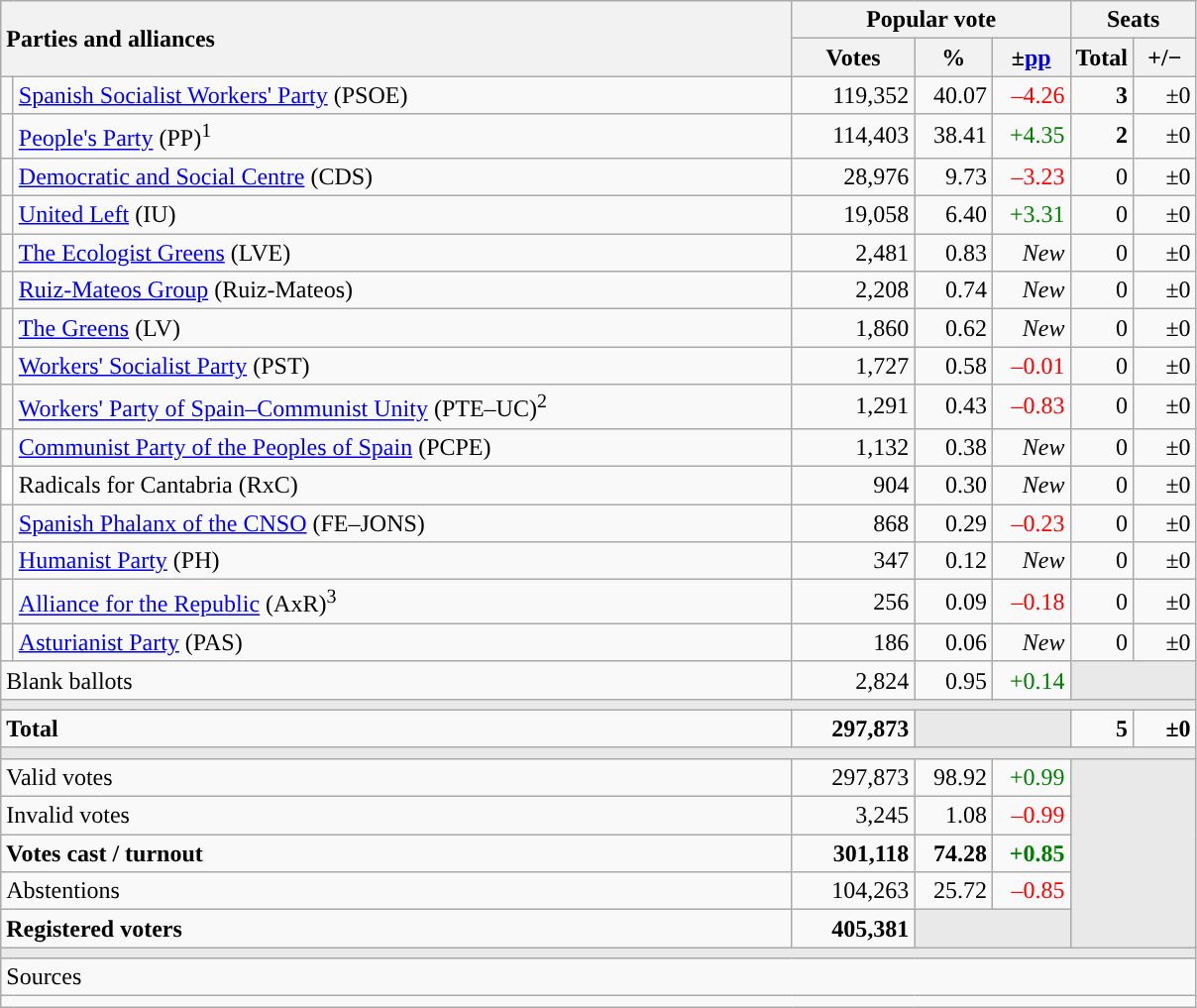<table class="wikitable" style="text-align:right;">
<tr>
<th style="text-align:left;" rowspan="2" colspan="2" width="525">Parties and alliances</th>
<th colspan="3">Popular vote</th>
<th colspan="2">Seats</th>
</tr>
<tr>
<th width="75">Votes</th>
<th width="45">%</th>
<th width="45">±<a href='#'>pp</a></th>
<th width="35">Total</th>
<th width="35">+/−</th>
</tr>
<tr>
<td width="1" style="color:inherit;background:"></td>
<td align="left"><a href='#'>Spanish Socialist Workers' Party</a> (PSOE)</td>
<td>119,352</td>
<td>40.07</td>
<td style="color:red;">–4.26</td>
<td><strong>3</strong></td>
<td>±0</td>
</tr>
<tr>
<td style="color:inherit;background:"></td>
<td align="left"><a href='#'>People's Party</a> (PP)<sup>1</sup></td>
<td>114,403</td>
<td>38.41</td>
<td style="color:green;">+4.35</td>
<td><strong>2</strong></td>
<td>±0</td>
</tr>
<tr>
<td style="color:inherit;background:"></td>
<td align="left"><a href='#'>Democratic and Social Centre</a> (CDS)</td>
<td>28,976</td>
<td>9.73</td>
<td style="color:red;">–3.23</td>
<td>0</td>
<td>±0</td>
</tr>
<tr>
<td style="color:inherit;background:"></td>
<td align="left"><a href='#'>United Left</a> (IU)</td>
<td>19,058</td>
<td>6.40</td>
<td style="color:green;">+3.31</td>
<td>0</td>
<td>±0</td>
</tr>
<tr>
<td style="color:inherit;background:"></td>
<td align="left"><a href='#'>The Ecologist Greens</a> (LVE)</td>
<td>2,481</td>
<td>0.83</td>
<td><em>New</em></td>
<td>0</td>
<td>±0</td>
</tr>
<tr>
<td style="color:inherit;background:"></td>
<td align="left"><a href='#'>Ruiz-Mateos Group</a> (Ruiz-Mateos)</td>
<td>2,208</td>
<td>0.74</td>
<td><em>New</em></td>
<td>0</td>
<td>±0</td>
</tr>
<tr>
<td style="color:inherit;background:"></td>
<td align="left"><a href='#'>The Greens</a> (LV)</td>
<td>1,860</td>
<td>0.62</td>
<td><em>New</em></td>
<td>0</td>
<td>±0</td>
</tr>
<tr>
<td style="color:inherit;background:"></td>
<td align="left"><a href='#'>Workers' Socialist Party</a> (PST)</td>
<td>1,727</td>
<td>0.58</td>
<td style="color:red;">–0.01</td>
<td>0</td>
<td>±0</td>
</tr>
<tr>
<td style="color:inherit;background:"></td>
<td align="left"><a href='#'>Workers' Party of Spain–Communist Unity</a> (PTE–UC)<sup>2</sup></td>
<td>1,291</td>
<td>0.43</td>
<td style="color:red;">–0.83</td>
<td>0</td>
<td>±0</td>
</tr>
<tr>
<td style="color:inherit;background:"></td>
<td align="left"><a href='#'>Communist Party of the Peoples of Spain</a> (PCPE)</td>
<td>1,132</td>
<td>0.38</td>
<td><em>New</em></td>
<td>0</td>
<td>±0</td>
</tr>
<tr>
<td bgcolor="white"></td>
<td align="left">Radicals for Cantabria (RxC)</td>
<td>904</td>
<td>0.30</td>
<td><em>New</em></td>
<td>0</td>
<td>±0</td>
</tr>
<tr>
<td style="color:inherit;background:"></td>
<td align="left"><a href='#'>Spanish Phalanx of the CNSO</a> (FE–JONS)</td>
<td>868</td>
<td>0.29</td>
<td style="color:red;">–0.23</td>
<td>0</td>
<td>±0</td>
</tr>
<tr>
<td style="color:inherit;background:"></td>
<td align="left"><a href='#'>Humanist Party</a> (PH)</td>
<td>347</td>
<td>0.12</td>
<td><em>New</em></td>
<td>0</td>
<td>±0</td>
</tr>
<tr>
<td style="color:inherit;background:"></td>
<td align="left"><a href='#'>Alliance for the Republic</a> (AxR)<sup>3</sup></td>
<td>256</td>
<td>0.09</td>
<td style="color:red;">–0.18</td>
<td>0</td>
<td>±0</td>
</tr>
<tr>
<td style="color:inherit;background:"></td>
<td align="left"><a href='#'>Asturianist Party</a> (PAS)</td>
<td>186</td>
<td>0.06</td>
<td><em>New</em></td>
<td>0</td>
<td>±0</td>
</tr>
<tr>
<td align="left" colspan="2">Blank ballots</td>
<td>2,824</td>
<td>0.95</td>
<td style="color:green;">+0.14</td>
<td bgcolor="#E9E9E9" colspan="2"></td>
</tr>
<tr>
<td colspan="7" bgcolor="#E9E9E9"></td>
</tr>
<tr style="font-weight:bold;">
<td align="left" colspan="2">Total</td>
<td>297,873</td>
<td bgcolor="#E9E9E9" colspan="2"></td>
<td>5</td>
<td>±0</td>
</tr>
<tr>
<td colspan="7" bgcolor="#E9E9E9"></td>
</tr>
<tr>
<td align="left" colspan="2">Valid votes</td>
<td>297,873</td>
<td>98.92</td>
<td style="color:green;">+0.99</td>
<td bgcolor="#E9E9E9" colspan="2" rowspan="5"></td>
</tr>
<tr>
<td align="left" colspan="2">Invalid votes</td>
<td>3,245</td>
<td>1.08</td>
<td style="color:red;">–0.99</td>
</tr>
<tr style="font-weight:bold;">
<td align="left" colspan="2">Votes cast / turnout</td>
<td>301,118</td>
<td>74.28</td>
<td style="color:green;">+0.85</td>
</tr>
<tr>
<td align="left" colspan="2">Abstentions</td>
<td>104,263</td>
<td>25.72</td>
<td style="color:red;">–0.85</td>
</tr>
<tr style="font-weight:bold;">
<td align="left" colspan="2">Registered voters</td>
<td>405,381</td>
<td bgcolor="#E9E9E9" colspan="2"></td>
</tr>
<tr>
<td colspan="7" bgcolor="#E9E9E9"></td>
</tr>
<tr>
<td align="left" colspan="7">Sources</td>
</tr>
<tr>
<td colspan="7" style="text-align:left; max-width:790px;"></td>
</tr>
</table>
